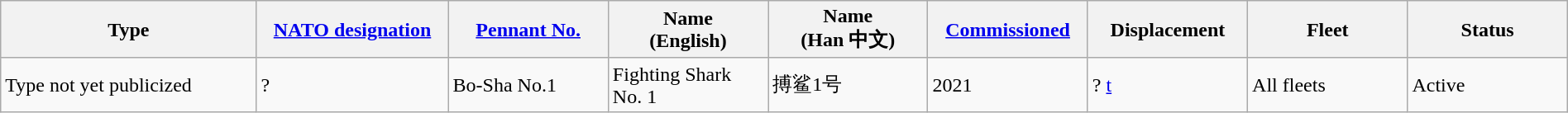<table class="wikitable sortable"  style="margin:auto; width:100%;">
<tr>
<th style="text-align:center; width:16%;">Type</th>
<th style="text-align:center; width:12%;"><a href='#'>NATO designation</a></th>
<th style="text-align:center; width:10%;"><a href='#'>Pennant No.</a></th>
<th style="text-align:center; width:10%;">Name<br>(English)</th>
<th style="text-align:center; width:10%;">Name<br>(Han 中文)</th>
<th style="text-align:center; width:10%;"><a href='#'>Commissioned</a></th>
<th style="text-align:center; width:10%;">Displacement</th>
<th style="text-align:center; width:10%;">Fleet</th>
<th style="text-align:center; width:10%;">Status</th>
</tr>
<tr>
<td>Type not yet publicized</td>
<td>?</td>
<td>Bo-Sha No.1</td>
<td>Fighting Shark No. 1</td>
<td>搏鲨1号</td>
<td>2021</td>
<td>? <a href='#'>t</a></td>
<td>All fleets</td>
<td><span>Active</span></td>
</tr>
</table>
